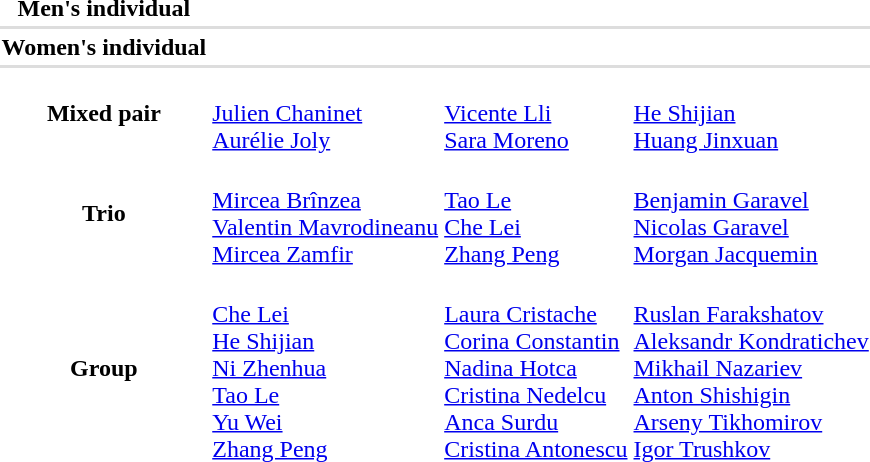<table>
<tr>
<th scope="row">Men's individual</th>
<td></td>
<td></td>
<td></td>
</tr>
<tr bgcolor=#DDDDDD>
<td colspan=4></td>
</tr>
<tr>
<th scope="row">Women's individual</th>
<td></td>
<td></td>
<td></td>
</tr>
<tr bgcolor=#DDDDDD>
<td colspan=4></td>
</tr>
<tr>
<th scope="row">Mixed pair</th>
<td><br><a href='#'>Julien Chaninet</a><br><a href='#'>Aurélie Joly</a></td>
<td><br><a href='#'>Vicente Lli</a><br><a href='#'>Sara Moreno</a></td>
<td><br><a href='#'>He Shijian</a><br><a href='#'>Huang Jinxuan</a></td>
</tr>
<tr>
<th scope="row">Trio</th>
<td><br><a href='#'>Mircea Brînzea</a><br><a href='#'>Valentin Mavrodineanu</a><br><a href='#'>Mircea Zamfir</a></td>
<td><br><a href='#'>Tao Le</a><br><a href='#'>Che Lei</a><br><a href='#'>Zhang Peng</a></td>
<td><br><a href='#'>Benjamin Garavel</a><br><a href='#'>Nicolas Garavel</a><br><a href='#'>Morgan Jacquemin</a></td>
</tr>
<tr>
<th scope="row">Group</th>
<td><br><a href='#'>Che Lei</a><br><a href='#'>He Shijian</a><br><a href='#'>Ni Zhenhua</a><br><a href='#'>Tao Le</a><br><a href='#'>Yu Wei</a><br><a href='#'>Zhang Peng</a></td>
<td><br><a href='#'>Laura Cristache</a><br><a href='#'>Corina Constantin</a><br><a href='#'>Nadina Hotca</a><br><a href='#'>Cristina Nedelcu</a><br><a href='#'>Anca Surdu</a><br><a href='#'>Cristina Antonescu</a></td>
<td><br><a href='#'>Ruslan Farakshatov</a><br><a href='#'>Aleksandr Kondratichev</a><br><a href='#'>Mikhail Nazariev</a><br><a href='#'>Anton Shishigin</a><br><a href='#'>Arseny Tikhomirov</a><br><a href='#'>Igor Trushkov</a></td>
</tr>
</table>
